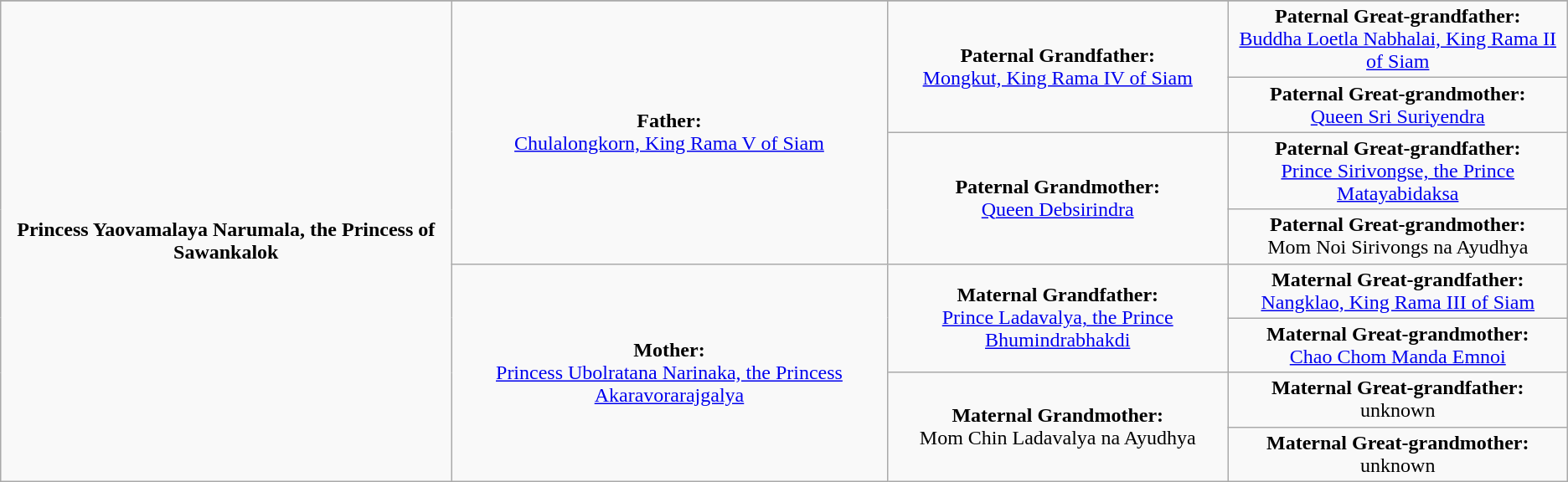<table class="wikitable">
<tr>
</tr>
<tr>
<td rowspan="8" align="center"><strong>Princess Yaovamalaya Narumala, the Princess of Sawankalok</strong></td>
<td rowspan="4" align="center"><strong>Father:</strong><br><a href='#'>Chulalongkorn, King Rama V of Siam</a></td>
<td rowspan="2" align="center"><strong>Paternal Grandfather:</strong><br><a href='#'>Mongkut, King Rama IV of Siam</a></td>
<td align = "center"><strong>Paternal Great-grandfather:</strong><br><a href='#'>Buddha Loetla Nabhalai, King Rama II of Siam</a></td>
</tr>
<tr>
<td align = "center"><strong>Paternal Great-grandmother:</strong><br><a href='#'>Queen Sri Suriyendra</a></td>
</tr>
<tr>
<td rowspan="2" align="center"><strong>Paternal Grandmother:</strong><br><a href='#'>Queen Debsirindra</a></td>
<td align = "center"><strong>Paternal Great-grandfather:</strong><br><a href='#'>Prince Sirivongse, the Prince Matayabidaksa</a></td>
</tr>
<tr>
<td align = "center"><strong>Paternal Great-grandmother:</strong><br>Mom Noi Sirivongs na Ayudhya</td>
</tr>
<tr>
<td rowspan="4" align="center"><strong>Mother:</strong><br><a href='#'>Princess Ubolratana Narinaka, the Princess Akaravorarajgalya</a></td>
<td rowspan="2" align="center"><strong>Maternal Grandfather:</strong><br><a href='#'>Prince Ladavalya, the Prince Bhumindrabhakdi</a></td>
<td align = "center"><strong>Maternal Great-grandfather:</strong><br><a href='#'>Nangklao, King Rama III of Siam</a></td>
</tr>
<tr>
<td align = "center"><strong>Maternal Great-grandmother:</strong><br><a href='#'>Chao Chom Manda Emnoi</a></td>
</tr>
<tr>
<td rowspan="2" align="center"><strong>Maternal Grandmother:</strong><br>Mom Chin Ladavalya na Ayudhya</td>
<td align = "center"><strong>Maternal Great-grandfather:</strong><br>unknown</td>
</tr>
<tr>
<td align = "center"><strong>Maternal Great-grandmother:</strong><br>unknown</td>
</tr>
</table>
